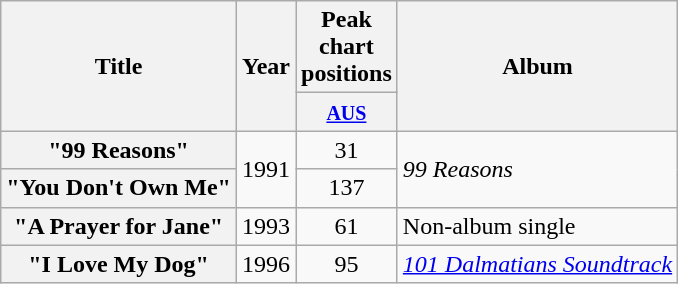<table class="wikitable plainrowheaders">
<tr>
<th scope="col" rowspan="2">Title</th>
<th scope="col" rowspan="2">Year</th>
<th scope="col" colspan="1">Peak chart positions</th>
<th scope="col" rowspan="2">Album</th>
</tr>
<tr>
<th align="center" width="50"><small><a href='#'>AUS</a></small><br></th>
</tr>
<tr>
<th scope="row">"99 Reasons"</th>
<td rowspan="2">1991</td>
<td align="center">31</td>
<td rowspan="2"><em>99 Reasons</em></td>
</tr>
<tr>
<th scope="row">"You Don't Own Me"</th>
<td align="center">137</td>
</tr>
<tr>
<th scope="row">"A Prayer for Jane"</th>
<td>1993</td>
<td align="center">61</td>
<td>Non-album single</td>
</tr>
<tr>
<th scope="row">"I Love My Dog"</th>
<td>1996</td>
<td align="center">95</td>
<td><em><a href='#'>101 Dalmatians Soundtrack</a></em></td>
</tr>
</table>
